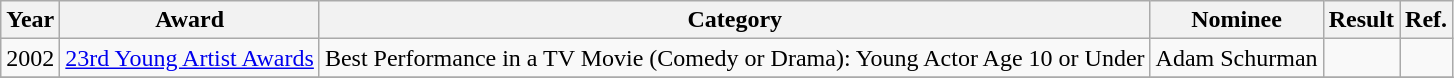<table class="wikitable" style="text-align:center;">
<tr>
<th>Year</th>
<th>Award</th>
<th>Category</th>
<th>Nominee</th>
<th>Result</th>
<th>Ref.</th>
</tr>
<tr>
<td>2002</td>
<td><a href='#'>23rd Young Artist Awards</a></td>
<td>Best Performance in a TV Movie (Comedy or Drama): Young Actor Age 10 or Under</td>
<td>Adam Schurman</td>
<td></td>
<td></td>
</tr>
<tr>
</tr>
</table>
